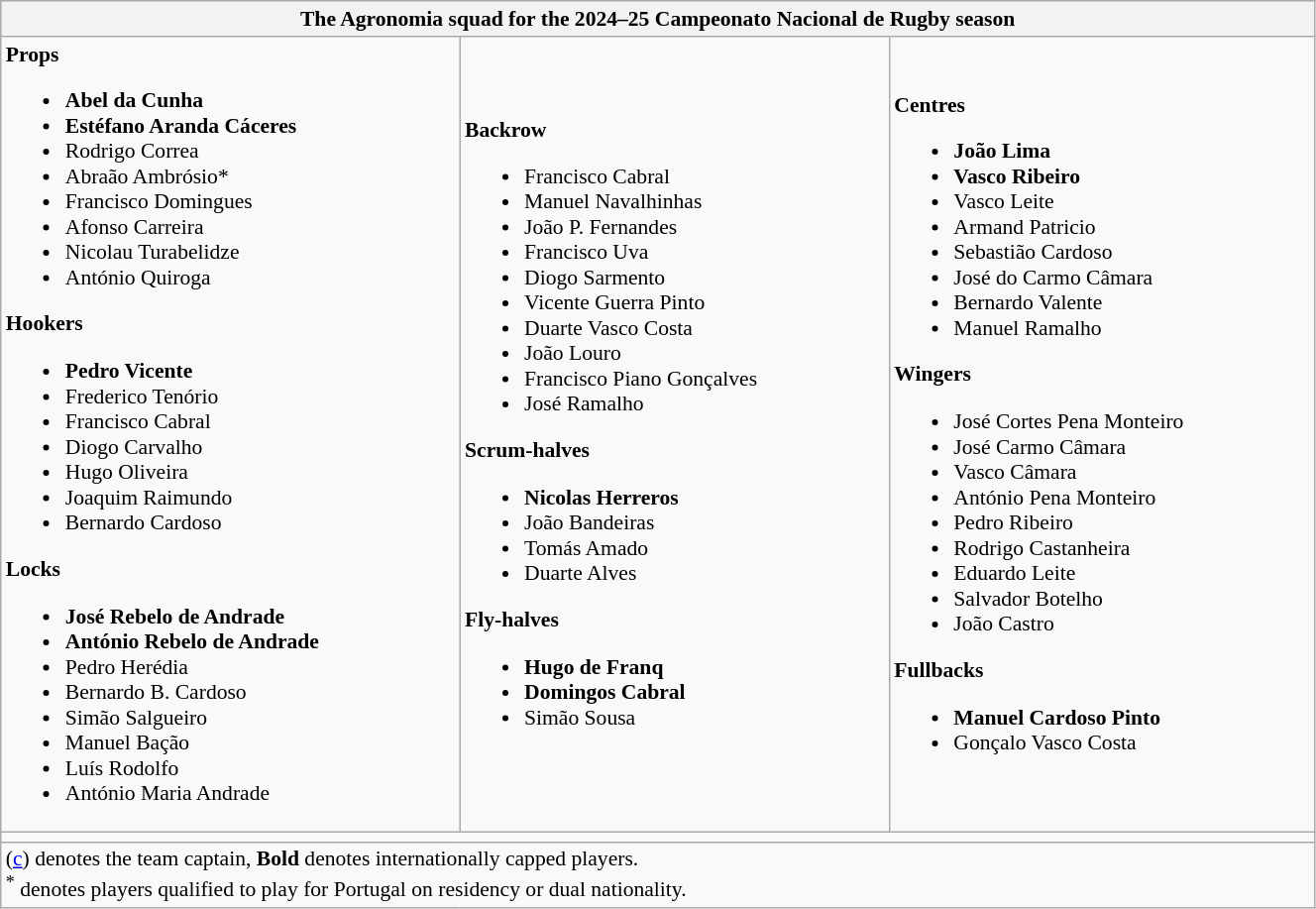<table class="wikitable" style="text-align:left; font-size:90%; width:70%">
<tr>
<th colspan="3">The <strong>Agronomia</strong> squad for the 2024–25 Campeonato Nacional de Rugby season</th>
</tr>
<tr>
<td><strong>Props</strong><br><ul><li> <strong>Abel da Cunha</strong></li><li> <strong>Estéfano Aranda Cáceres</strong></li><li> Rodrigo Correa</li><li> Abraão Ambrósio*</li><li> Francisco Domingues</li><li> Afonso Carreira</li><li> Nicolau Turabelidze</li><li> António Quiroga</li></ul><strong>Hookers</strong><ul><li> <strong>Pedro Vicente</strong></li><li> Frederico Tenório</li><li> Francisco Cabral</li><li> Diogo Carvalho</li><li> Hugo Oliveira</li><li> Joaquim Raimundo</li><li> Bernardo Cardoso</li></ul><strong>Locks</strong><ul><li> <strong>José Rebelo de Andrade</strong></li><li> <strong>António Rebelo de Andrade</strong></li><li> Pedro Herédia</li><li> Bernardo B. Cardoso</li><li> Simão Salgueiro</li><li> Manuel Bação</li><li> Luís Rodolfo</li><li> António Maria Andrade</li></ul></td>
<td><strong>Backrow</strong><br><ul><li> Francisco Cabral</li><li> Manuel Navalhinhas</li><li> João P. Fernandes</li><li> Francisco Uva</li><li> Diogo Sarmento</li><li> Vicente Guerra Pinto</li><li> Duarte Vasco Costa</li><li> João Louro</li><li> Francisco Piano Gonçalves</li><li> José Ramalho</li></ul><strong>Scrum-halves</strong><ul><li> <strong>Nicolas Herreros</strong></li><li> João Bandeiras</li><li> Tomás Amado</li><li> Duarte Alves</li></ul><strong>Fly-halves</strong><ul><li> <strong>Hugo de Franq</strong></li><li> <strong>Domingos Cabral</strong></li><li> Simão Sousa</li></ul></td>
<td><strong>Centres</strong><br><ul><li> <strong>João Lima</strong></li><li> <strong>Vasco Ribeiro</strong></li><li> Vasco Leite</li><li> Armand Patricio</li><li> Sebastião Cardoso</li><li> José do Carmo Câmara</li><li> Bernardo Valente</li><li> Manuel Ramalho</li></ul><strong>Wingers</strong><ul><li> José Cortes Pena Monteiro</li><li> José Carmo Câmara</li><li> Vasco Câmara</li><li> António Pena Monteiro</li><li> Pedro Ribeiro</li><li> Rodrigo Castanheira</li><li> Eduardo Leite</li><li> Salvador Botelho</li><li> João Castro</li></ul><strong>Fullbacks</strong><ul><li> <strong> Manuel Cardoso Pinto</strong></li><li> Gonçalo Vasco Costa</li></ul></td>
</tr>
<tr>
<td colspan="3"></td>
</tr>
<tr>
<td colspan="3">(<a href='#'>c</a>) denotes the team captain, <strong>Bold</strong> denotes internationally capped players.<br><sup>*</sup> denotes players qualified to play for Portugal on residency or dual nationality.
</td>
</tr>
</table>
